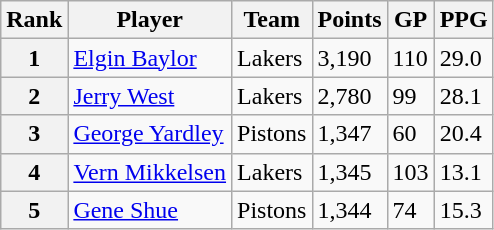<table class="wikitable sortable">
<tr>
<th>Rank</th>
<th>Player</th>
<th>Team</th>
<th>Points</th>
<th>GP</th>
<th>PPG</th>
</tr>
<tr>
<th>1</th>
<td><a href='#'>Elgin Baylor</a></td>
<td>Lakers</td>
<td>3,190</td>
<td>110</td>
<td>29.0</td>
</tr>
<tr>
<th>2</th>
<td><a href='#'>Jerry West</a></td>
<td>Lakers</td>
<td>2,780</td>
<td>99</td>
<td>28.1</td>
</tr>
<tr>
<th>3</th>
<td><a href='#'>George Yardley</a></td>
<td>Pistons</td>
<td>1,347</td>
<td>60</td>
<td>20.4</td>
</tr>
<tr>
<th>4</th>
<td><a href='#'>Vern Mikkelsen</a></td>
<td>Lakers</td>
<td>1,345</td>
<td>103</td>
<td>13.1</td>
</tr>
<tr>
<th>5</th>
<td><a href='#'>Gene Shue</a></td>
<td>Pistons</td>
<td>1,344</td>
<td>74</td>
<td>15.3</td>
</tr>
</table>
